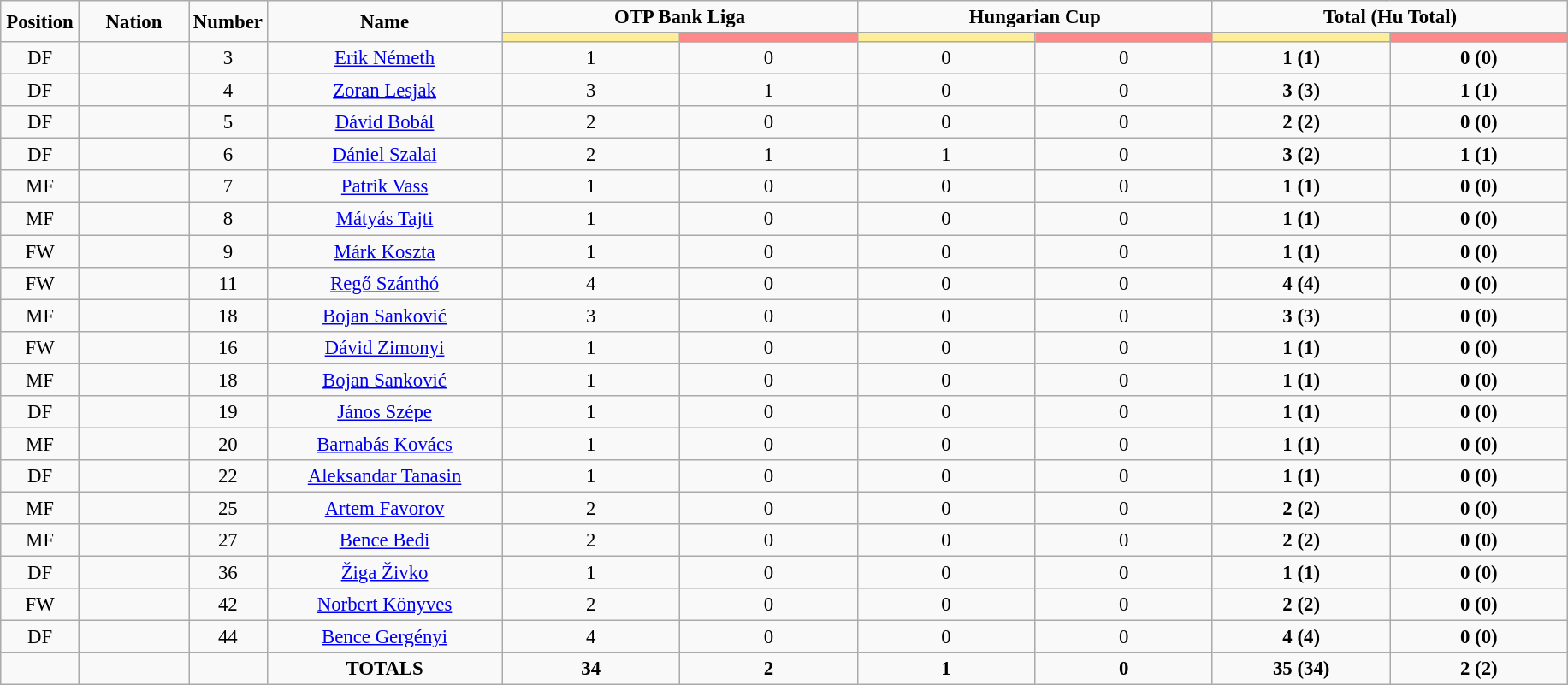<table class="wikitable" style="font-size: 95%; text-align: center;">
<tr style="text-align:center;">
<td rowspan="2"  style="width:5%; "><strong>Position</strong></td>
<td rowspan="2"  style="width:7%; "><strong>Nation</strong></td>
<td rowspan="2"  style="width:5%; "><strong>Number</strong></td>
<td rowspan="2"  style="width:15%; "><strong>Name</strong></td>
<td colspan="2"><strong>OTP Bank Liga</strong></td>
<td colspan="2"><strong>Hungarian Cup</strong></td>
<td colspan="2"><strong>Total (Hu Total)</strong></td>
</tr>
<tr>
<th style="width:60px; background:#fe9;"></th>
<th style="width:60px; background:#ff8888;"></th>
<th style="width:60px; background:#fe9;"></th>
<th style="width:60px; background:#ff8888;"></th>
<th style="width:60px; background:#fe9;"></th>
<th style="width:60px; background:#ff8888;"></th>
</tr>
<tr>
<td>DF</td>
<td></td>
<td>3</td>
<td><a href='#'>Erik Németh</a></td>
<td>1</td>
<td>0</td>
<td>0</td>
<td>0</td>
<td><strong>1 (1)</strong></td>
<td><strong>0 (0)</strong></td>
</tr>
<tr>
<td>DF</td>
<td></td>
<td>4</td>
<td><a href='#'>Zoran Lesjak</a></td>
<td>3</td>
<td>1</td>
<td>0</td>
<td>0</td>
<td><strong>3 (3)</strong></td>
<td><strong>1 (1)</strong></td>
</tr>
<tr>
<td>DF</td>
<td></td>
<td>5</td>
<td><a href='#'>Dávid Bobál</a></td>
<td>2</td>
<td>0</td>
<td>0</td>
<td>0</td>
<td><strong>2 (2)</strong></td>
<td><strong>0 (0)</strong></td>
</tr>
<tr>
<td>DF</td>
<td></td>
<td>6</td>
<td><a href='#'>Dániel Szalai</a></td>
<td>2</td>
<td>1</td>
<td>1</td>
<td>0</td>
<td><strong>3 (2)</strong></td>
<td><strong>1 (1)</strong></td>
</tr>
<tr>
<td>MF</td>
<td></td>
<td>7</td>
<td><a href='#'>Patrik Vass</a></td>
<td>1</td>
<td>0</td>
<td>0</td>
<td>0</td>
<td><strong>1 (1)</strong></td>
<td><strong>0 (0)</strong></td>
</tr>
<tr>
<td>MF</td>
<td></td>
<td>8</td>
<td><a href='#'>Mátyás Tajti</a></td>
<td>1</td>
<td>0</td>
<td>0</td>
<td>0</td>
<td><strong>1 (1)</strong></td>
<td><strong>0 (0)</strong></td>
</tr>
<tr>
<td>FW</td>
<td></td>
<td>9</td>
<td><a href='#'>Márk Koszta</a></td>
<td>1</td>
<td>0</td>
<td>0</td>
<td>0</td>
<td><strong>1 (1)</strong></td>
<td><strong>0 (0)</strong></td>
</tr>
<tr>
<td>FW</td>
<td></td>
<td>11</td>
<td><a href='#'>Regő Szánthó</a></td>
<td>4</td>
<td>0</td>
<td>0</td>
<td>0</td>
<td><strong>4 (4)</strong></td>
<td><strong>0 (0)</strong></td>
</tr>
<tr>
<td>MF</td>
<td></td>
<td>18</td>
<td><a href='#'>Bojan Sanković</a></td>
<td>3</td>
<td>0</td>
<td>0</td>
<td>0</td>
<td><strong>3 (3)</strong></td>
<td><strong>0 (0)</strong></td>
</tr>
<tr>
<td>FW</td>
<td></td>
<td>16</td>
<td><a href='#'>Dávid Zimonyi</a></td>
<td>1</td>
<td>0</td>
<td>0</td>
<td>0</td>
<td><strong>1 (1)</strong></td>
<td><strong>0 (0)</strong></td>
</tr>
<tr>
<td>MF</td>
<td></td>
<td>18</td>
<td><a href='#'>Bojan Sanković</a></td>
<td>1</td>
<td>0</td>
<td>0</td>
<td>0</td>
<td><strong>1 (1)</strong></td>
<td><strong>0 (0)</strong></td>
</tr>
<tr>
<td>DF</td>
<td></td>
<td>19</td>
<td><a href='#'>János Szépe</a></td>
<td>1</td>
<td>0</td>
<td>0</td>
<td>0</td>
<td><strong>1 (1)</strong></td>
<td><strong>0 (0)</strong></td>
</tr>
<tr>
<td>MF</td>
<td></td>
<td>20</td>
<td><a href='#'>Barnabás Kovács</a></td>
<td>1</td>
<td>0</td>
<td>0</td>
<td>0</td>
<td><strong>1 (1)</strong></td>
<td><strong>0 (0)</strong></td>
</tr>
<tr>
<td>DF</td>
<td></td>
<td>22</td>
<td><a href='#'>Aleksandar Tanasin</a></td>
<td>1</td>
<td>0</td>
<td>0</td>
<td>0</td>
<td><strong>1 (1)</strong></td>
<td><strong>0 (0)</strong></td>
</tr>
<tr>
<td>MF</td>
<td></td>
<td>25</td>
<td><a href='#'>Artem Favorov</a></td>
<td>2</td>
<td>0</td>
<td>0</td>
<td>0</td>
<td><strong>2 (2)</strong></td>
<td><strong>0 (0)</strong></td>
</tr>
<tr>
<td>MF</td>
<td></td>
<td>27</td>
<td><a href='#'>Bence Bedi</a></td>
<td>2</td>
<td>0</td>
<td>0</td>
<td>0</td>
<td><strong>2 (2)</strong></td>
<td><strong>0 (0)</strong></td>
</tr>
<tr>
<td>DF</td>
<td></td>
<td>36</td>
<td><a href='#'>Žiga Živko</a></td>
<td>1</td>
<td>0</td>
<td>0</td>
<td>0</td>
<td><strong>1 (1)</strong></td>
<td><strong>0 (0)</strong></td>
</tr>
<tr>
<td>FW</td>
<td></td>
<td>42</td>
<td><a href='#'>Norbert Könyves</a></td>
<td>2</td>
<td>0</td>
<td>0</td>
<td>0</td>
<td><strong>2 (2)</strong></td>
<td><strong>0 (0)</strong></td>
</tr>
<tr>
<td>DF</td>
<td></td>
<td>44</td>
<td><a href='#'>Bence Gergényi</a></td>
<td>4</td>
<td>0</td>
<td>0</td>
<td>0</td>
<td><strong>4 (4)</strong></td>
<td><strong>0 (0)</strong></td>
</tr>
<tr>
<td></td>
<td></td>
<td></td>
<td><strong>TOTALS</strong></td>
<td><strong>34</strong></td>
<td><strong>2</strong></td>
<td><strong>1</strong></td>
<td><strong>0</strong></td>
<td><strong>35 (34)</strong></td>
<td><strong>2 (2)</strong></td>
</tr>
</table>
